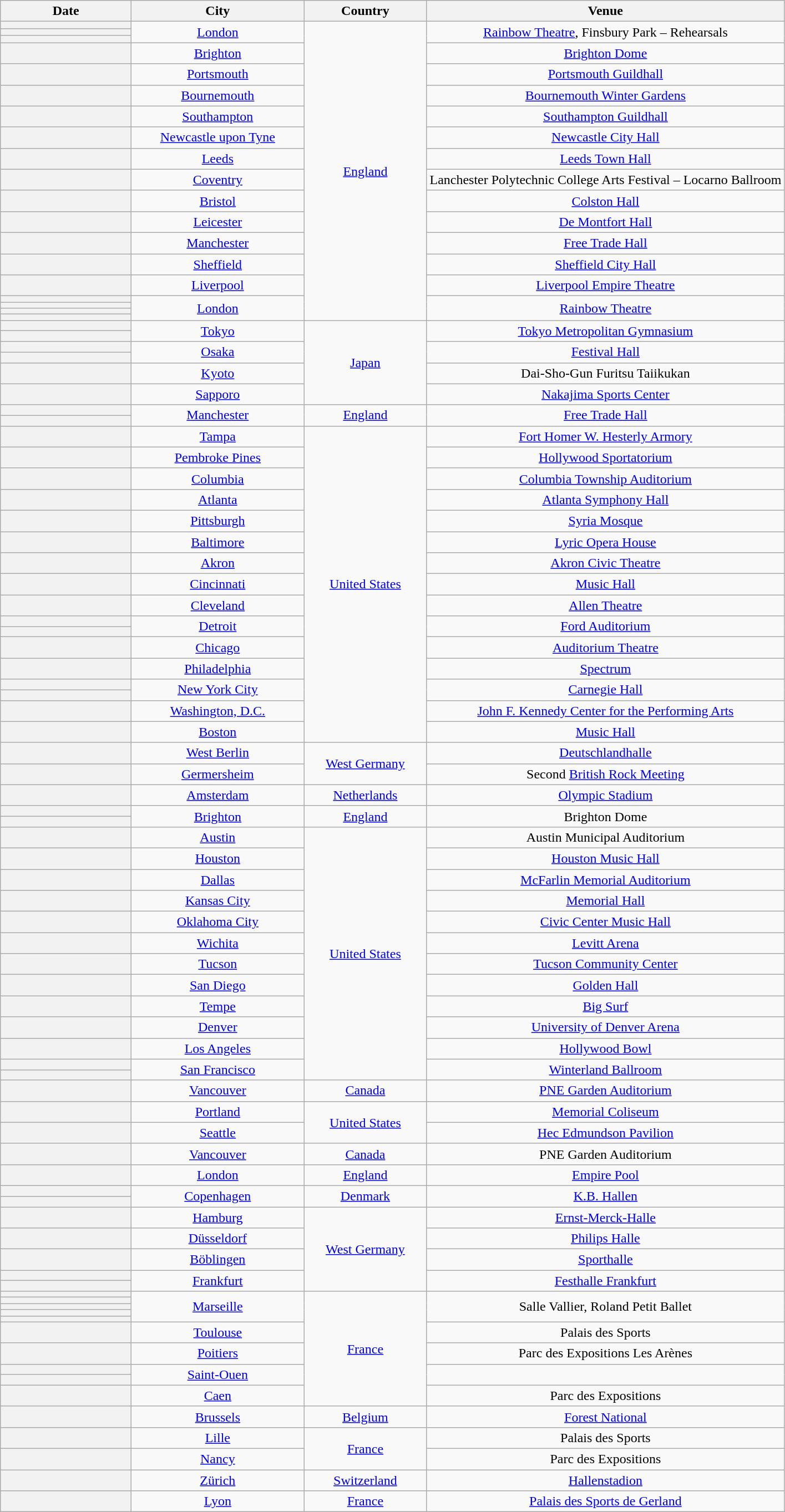<table class="wikitable plainrowheaders" style="text-align:center;">
<tr>
<th scope="col" style="width:150px;">Date</th>
<th scope="col" style="width:200px;">City</th>
<th scope="col" style="width:140px;">Country</th>
<th scope="col">Venue</th>
</tr>
<tr>
<th scope="row"></th>
<td rowspan="3"><a href='#'>London</a></td>
<td rowspan="19"><a href='#'>England</a></td>
<td rowspan="3"><a href='#'>Rainbow Theatre</a>, Finsbury Park – Rehearsals</td>
</tr>
<tr>
<th scope="row"></th>
</tr>
<tr>
<th scope="row"></th>
</tr>
<tr>
<th scope="row"></th>
<td><a href='#'>Brighton</a></td>
<td><a href='#'>Brighton Dome</a> </td>
</tr>
<tr>
<th scope="row"></th>
<td><a href='#'>Portsmouth</a></td>
<td><a href='#'>Portsmouth Guildhall</a> </td>
</tr>
<tr>
<th scope="row"></th>
<td><a href='#'>Bournemouth</a></td>
<td><a href='#'>Bournemouth Winter Gardens</a></td>
</tr>
<tr>
<th scope="row"></th>
<td><a href='#'>Southampton</a></td>
<td><a href='#'>Southampton Guildhall</a></td>
</tr>
<tr>
<th scope="row"></th>
<td><a href='#'>Newcastle upon Tyne</a></td>
<td><a href='#'>Newcastle City Hall</a></td>
</tr>
<tr>
<th scope="row"></th>
<td><a href='#'>Leeds</a></td>
<td><a href='#'>Leeds Town Hall</a></td>
</tr>
<tr>
<th scope="row"></th>
<td><a href='#'>Coventry</a></td>
<td>Lanchester Polytechnic College Arts Festival – Locarno Ballroom</td>
</tr>
<tr>
<th scope="row"></th>
<td><a href='#'>Bristol</a></td>
<td><a href='#'>Colston Hall</a></td>
</tr>
<tr>
<th scope="row"></th>
<td><a href='#'>Leicester</a></td>
<td><a href='#'>De Montfort Hall</a></td>
</tr>
<tr>
<th scope="row"></th>
<td><a href='#'>Manchester</a></td>
<td><a href='#'>Free Trade Hall</a> </td>
</tr>
<tr>
<th scope="row"></th>
<td><a href='#'>Sheffield</a></td>
<td><a href='#'>Sheffield City Hall</a></td>
</tr>
<tr>
<th scope="row"></th>
<td><a href='#'>Liverpool</a></td>
<td><a href='#'>Liverpool Empire Theatre</a></td>
</tr>
<tr>
<th scope="row"></th>
<td rowspan="4"><a href='#'>London</a></td>
<td rowspan="4"><a href='#'>Rainbow Theatre</a></td>
</tr>
<tr>
<th scope="row"></th>
</tr>
<tr>
<th scope="row"></th>
</tr>
<tr>
<th scope="row"></th>
</tr>
<tr>
<th scope="row"></th>
<td rowspan="2"><a href='#'>Tokyo</a></td>
<td rowspan="6"><a href='#'>Japan</a></td>
<td rowspan="2"><a href='#'>Tokyo Metropolitan Gymnasium</a></td>
</tr>
<tr>
<th scope="row"></th>
</tr>
<tr>
<th scope="row"></th>
<td rowspan="2"><a href='#'>Osaka</a></td>
<td rowspan="2"><a href='#'>Festival Hall</a></td>
</tr>
<tr>
<th scope="row"></th>
</tr>
<tr>
<th scope="row"></th>
<td><a href='#'>Kyoto</a></td>
<td>Dai-Sho-Gun Furitsu Taiikukan</td>
</tr>
<tr>
<th scope="row"></th>
<td><a href='#'>Sapporo</a></td>
<td><a href='#'>Nakajima Sports Center</a></td>
</tr>
<tr>
<th scope="row"></th>
<td rowspan="2"><a href='#'>Manchester</a></td>
<td rowspan="2"><a href='#'>England</a></td>
<td rowspan="2"><a href='#'>Free Trade Hall</a> </td>
</tr>
<tr>
<th scope="row"></th>
</tr>
<tr>
<th scope="row"></th>
<td><a href='#'>Tampa</a></td>
<td rowspan="17"><a href='#'>United States</a></td>
<td><a href='#'>Fort Homer W. Hesterly Armory</a></td>
</tr>
<tr>
<th scope="row"></th>
<td><a href='#'>Pembroke Pines</a></td>
<td><a href='#'>Hollywood Sportatorium</a></td>
</tr>
<tr>
<th scope="row"></th>
<td><a href='#'>Columbia</a></td>
<td><a href='#'>Columbia Township Auditorium</a></td>
</tr>
<tr>
<th scope="row"></th>
<td><a href='#'>Atlanta</a></td>
<td><a href='#'>Atlanta Symphony Hall</a></td>
</tr>
<tr>
<th scope="row"></th>
<td><a href='#'>Pittsburgh</a></td>
<td><a href='#'>Syria Mosque</a></td>
</tr>
<tr>
<th scope="row"></th>
<td><a href='#'>Baltimore</a></td>
<td><a href='#'>Lyric Opera House</a></td>
</tr>
<tr>
<th scope="row"></th>
<td><a href='#'>Akron</a></td>
<td><a href='#'>Akron Civic Theatre</a></td>
</tr>
<tr>
<th scope="row"></th>
<td><a href='#'>Cincinnati</a></td>
<td><a href='#'>Music Hall</a></td>
</tr>
<tr>
<th scope="row"></th>
<td><a href='#'>Cleveland</a></td>
<td><a href='#'>Allen Theatre</a></td>
</tr>
<tr>
<th scope="row"></th>
<td rowspan="2"><a href='#'>Detroit</a></td>
<td rowspan="2"><a href='#'>Ford Auditorium</a></td>
</tr>
<tr>
<th scope="row"></th>
</tr>
<tr>
<th scope="row"></th>
<td><a href='#'>Chicago</a></td>
<td><a href='#'>Auditorium Theatre</a></td>
</tr>
<tr>
<th scope="row"></th>
<td><a href='#'>Philadelphia</a></td>
<td><a href='#'>Spectrum</a></td>
</tr>
<tr>
<th scope="row"></th>
<td rowspan="2"><a href='#'>New York City</a></td>
<td rowspan="2"><a href='#'>Carnegie Hall</a></td>
</tr>
<tr>
<th scope="row"></th>
</tr>
<tr>
<th scope="row"></th>
<td><a href='#'>Washington, D.C.</a></td>
<td><a href='#'>John F. Kennedy Center for the Performing Arts</a></td>
</tr>
<tr>
<th scope="row"></th>
<td><a href='#'>Boston</a></td>
<td><a href='#'>Music Hall</a></td>
</tr>
<tr>
<th scope="row"></th>
<td><a href='#'>West Berlin</a></td>
<td rowspan="2"><a href='#'>West Germany</a></td>
<td><a href='#'>Deutschlandhalle</a></td>
</tr>
<tr>
<th scope="row"></th>
<td><a href='#'>Germersheim</a></td>
<td>Second <a href='#'>British Rock Meeting</a></td>
</tr>
<tr>
<th scope="row"></th>
<td><a href='#'>Amsterdam</a></td>
<td><a href='#'>Netherlands</a></td>
<td><a href='#'>Olympic Stadium</a></td>
</tr>
<tr>
<th scope="row"></th>
<td rowspan="2"><a href='#'>Brighton</a></td>
<td rowspan="2"><a href='#'>England</a></td>
<td rowspan="2">Brighton Dome </td>
</tr>
<tr>
<th scope="row"></th>
</tr>
<tr>
<th scope="row"></th>
<td><a href='#'>Austin</a></td>
<td rowspan="13"><a href='#'>United States</a></td>
<td>Austin Municipal Auditorium</td>
</tr>
<tr>
<th scope="row"></th>
<td><a href='#'>Houston</a></td>
<td><a href='#'>Houston Music Hall</a></td>
</tr>
<tr>
<th scope="row"></th>
<td><a href='#'>Dallas</a></td>
<td><a href='#'>McFarlin Memorial Auditorium</a></td>
</tr>
<tr>
<th scope="row"></th>
<td><a href='#'>Kansas City</a></td>
<td><a href='#'>Memorial Hall</a></td>
</tr>
<tr>
<th scope="row"></th>
<td><a href='#'>Oklahoma City</a></td>
<td><a href='#'>Civic Center Music Hall</a></td>
</tr>
<tr>
<th scope="row"></th>
<td><a href='#'>Wichita</a></td>
<td><a href='#'>Levitt Arena</a></td>
</tr>
<tr>
<th scope="row"></th>
<td><a href='#'>Tucson</a></td>
<td><a href='#'>Tucson Community Center</a></td>
</tr>
<tr>
<th scope="row"></th>
<td><a href='#'>San Diego</a></td>
<td><a href='#'>Golden Hall</a></td>
</tr>
<tr>
<th scope="row"></th>
<td><a href='#'>Tempe</a></td>
<td><a href='#'>Big Surf</a></td>
</tr>
<tr>
<th scope="row"></th>
<td><a href='#'>Denver</a></td>
<td><a href='#'>University of Denver Arena</a></td>
</tr>
<tr>
<th scope="row"></th>
<td><a href='#'>Los Angeles</a></td>
<td><a href='#'>Hollywood Bowl</a></td>
</tr>
<tr>
<th scope="row"></th>
<td rowspan="2"><a href='#'>San Francisco</a></td>
<td rowspan="2"><a href='#'>Winterland Ballroom</a></td>
</tr>
<tr>
<th scope="row"></th>
</tr>
<tr>
<th scope="row"></th>
<td><a href='#'>Vancouver</a></td>
<td><a href='#'>Canada</a></td>
<td><a href='#'>PNE Garden Auditorium</a></td>
</tr>
<tr>
<th scope="row"></th>
<td><a href='#'>Portland</a></td>
<td rowspan="2"><a href='#'>United States</a></td>
<td><a href='#'>Memorial Coliseum</a></td>
</tr>
<tr>
<th scope="row"></th>
<td><a href='#'>Seattle</a></td>
<td><a href='#'>Hec Edmundson Pavilion</a></td>
</tr>
<tr>
<th scope="row"></th>
<td><a href='#'>Vancouver</a></td>
<td><a href='#'>Canada</a></td>
<td>PNE Garden Auditorium</td>
</tr>
<tr>
<th scope="row"></th>
<td><a href='#'>London</a></td>
<td><a href='#'>England</a></td>
<td><a href='#'>Empire Pool</a></td>
</tr>
<tr>
<th scope="row"></th>
<td rowspan="2"><a href='#'>Copenhagen</a></td>
<td rowspan="2"><a href='#'>Denmark</a></td>
<td rowspan="2"><a href='#'>K.B. Hallen</a></td>
</tr>
<tr>
<th scope="row"></th>
</tr>
<tr>
<th scope="row"></th>
<td><a href='#'>Hamburg</a></td>
<td rowspan="5"><a href='#'>West Germany</a></td>
<td><a href='#'>Ernst-Merck-Halle</a></td>
</tr>
<tr>
<th scope="row"></th>
<td><a href='#'>Düsseldorf</a></td>
<td><a href='#'>Philips Halle</a></td>
</tr>
<tr>
<th scope="row"></th>
<td><a href='#'>Böblingen</a></td>
<td><a href='#'>Sporthalle</a></td>
</tr>
<tr>
<th scope="row"></th>
<td rowspan="2"><a href='#'>Frankfurt</a></td>
<td rowspan="2"><a href='#'>Festhalle Frankfurt</a></td>
</tr>
<tr>
<th scope="row"></th>
</tr>
<tr>
<th scope="row"></th>
<td rowspan="5"><a href='#'>Marseille</a></td>
<td rowspan="10"><a href='#'>France</a></td>
<td rowspan="5">Salle Vallier, Roland Petit Ballet</td>
</tr>
<tr>
<th scope="row"></th>
</tr>
<tr>
<th scope="row"></th>
</tr>
<tr>
<th scope="row"></th>
</tr>
<tr>
<th scope="row"></th>
</tr>
<tr>
<th scope="row"></th>
<td><a href='#'>Toulouse</a></td>
<td>Palais des Sports</td>
</tr>
<tr>
<th scope="row"></th>
<td><a href='#'>Poitiers</a></td>
<td>Parc des Expositions Les Arènes</td>
</tr>
<tr>
<th scope="row"></th>
<td rowspan="2"><a href='#'>Saint-Ouen</a></td>
<td rowspan="2"></td>
</tr>
<tr>
<th scope="row"></th>
</tr>
<tr>
<th scope="row"></th>
<td><a href='#'>Caen</a></td>
<td>Parc des Expositions</td>
</tr>
<tr>
<th scope="row"></th>
<td><a href='#'>Brussels</a></td>
<td><a href='#'>Belgium</a></td>
<td><a href='#'>Forest National</a></td>
</tr>
<tr>
<th scope="row"></th>
<td><a href='#'>Lille</a></td>
<td rowspan="2"><a href='#'>France</a></td>
<td>Palais des Sports</td>
</tr>
<tr>
<th scope="row"></th>
<td><a href='#'>Nancy</a></td>
<td>Parc des Expositions</td>
</tr>
<tr>
<th scope="row"></th>
<td><a href='#'>Zürich</a></td>
<td><a href='#'>Switzerland</a></td>
<td><a href='#'>Hallenstadion</a></td>
</tr>
<tr>
<th scope="row"></th>
<td><a href='#'>Lyon</a></td>
<td rowspan="5"><a href='#'>France</a></td>
<td><a href='#'>Palais des Sports de Gerland</a></td>
</tr>
</table>
